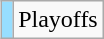<table class="wikitable" style="text-align:center;margin-left:1em;float:right">
<tr>
<td bgcolor=#97DEFF></td>
<td>Playoffs</td>
</tr>
</table>
